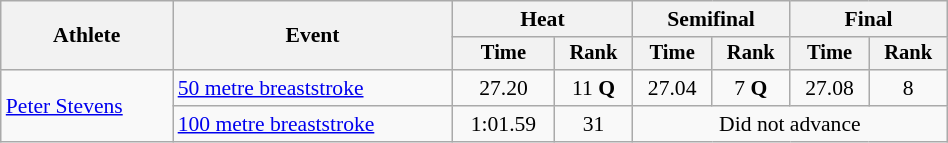<table class="wikitable" style="text-align:center; font-size:90%; width:50%;">
<tr>
<th rowspan="2">Athlete</th>
<th rowspan="2">Event</th>
<th colspan="2">Heat</th>
<th colspan="2">Semifinal</th>
<th colspan="2">Final</th>
</tr>
<tr style="font-size:95%">
<th>Time</th>
<th>Rank</th>
<th>Time</th>
<th>Rank</th>
<th>Time</th>
<th>Rank</th>
</tr>
<tr>
<td align=left rowspan=2><a href='#'>Peter Stevens</a></td>
<td align=left><a href='#'>50 metre breaststroke</a></td>
<td>27.20</td>
<td>11 <strong>Q</strong></td>
<td>27.04</td>
<td>7 <strong>Q</strong></td>
<td>27.08</td>
<td>8</td>
</tr>
<tr>
<td align=left><a href='#'>100 metre breaststroke</a></td>
<td>1:01.59</td>
<td>31</td>
<td colspan=4>Did not advance</td>
</tr>
</table>
